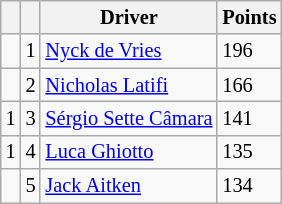<table class="wikitable" style="font-size: 85%;">
<tr>
<th></th>
<th></th>
<th>Driver</th>
<th>Points</th>
</tr>
<tr>
<td></td>
<td align="center">1</td>
<td> <a href='#'>Nyck de Vries</a></td>
<td>196</td>
</tr>
<tr>
<td></td>
<td align="center">2</td>
<td> <a href='#'>Nicholas Latifi</a></td>
<td>166</td>
</tr>
<tr>
<td> 1</td>
<td align="center">3</td>
<td> <a href='#'>Sérgio Sette Câmara</a></td>
<td>141</td>
</tr>
<tr>
<td> 1</td>
<td align="center">4</td>
<td> <a href='#'>Luca Ghiotto</a></td>
<td>135</td>
</tr>
<tr>
<td></td>
<td align="center">5</td>
<td> <a href='#'>Jack Aitken</a></td>
<td>134</td>
</tr>
</table>
